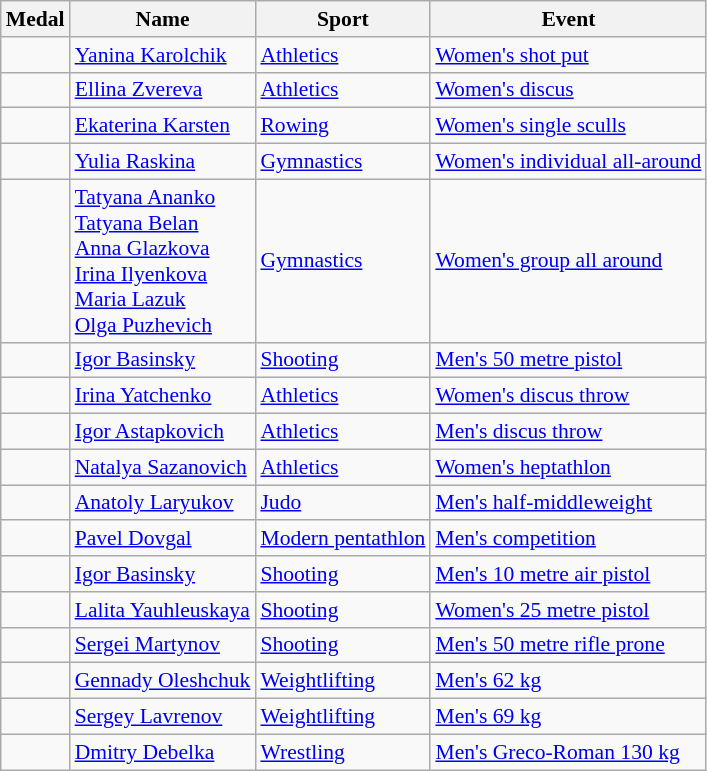<table class="wikitable sortable" style="font-size:90%">
<tr>
<th>Medal</th>
<th>Name</th>
<th>Sport</th>
<th>Event</th>
</tr>
<tr>
<td></td>
<td><a href='#'>Yanina Karolchik</a></td>
<td><a href='#'>Athletics</a></td>
<td><a href='#'>Women's shot put</a></td>
</tr>
<tr>
<td></td>
<td><a href='#'>Ellina Zvereva</a></td>
<td><a href='#'>Athletics</a></td>
<td><a href='#'>Women's discus</a></td>
</tr>
<tr>
<td></td>
<td><a href='#'>Ekaterina Karsten</a></td>
<td><a href='#'>Rowing</a></td>
<td><a href='#'>Women's single sculls</a></td>
</tr>
<tr>
<td></td>
<td><a href='#'>Yulia Raskina</a></td>
<td><a href='#'>Gymnastics</a></td>
<td><a href='#'>Women's individual all-around</a></td>
</tr>
<tr>
<td></td>
<td><a href='#'>Tatyana Ananko</a><br><a href='#'>Tatyana Belan</a><br><a href='#'>Anna Glazkova</a><br><a href='#'>Irina Ilyenkova</a><br><a href='#'>Maria Lazuk</a><br><a href='#'>Olga Puzhevich</a></td>
<td><a href='#'>Gymnastics</a></td>
<td><a href='#'>Women's group all around</a></td>
</tr>
<tr>
<td></td>
<td><a href='#'>Igor Basinsky</a></td>
<td><a href='#'>Shooting</a></td>
<td><a href='#'>Men's 50 metre pistol</a></td>
</tr>
<tr>
<td></td>
<td><a href='#'>Irina Yatchenko</a></td>
<td><a href='#'>Athletics</a></td>
<td><a href='#'>Women's discus throw</a></td>
</tr>
<tr>
<td></td>
<td><a href='#'>Igor Astapkovich</a></td>
<td><a href='#'>Athletics</a></td>
<td><a href='#'>Men's discus throw</a></td>
</tr>
<tr>
<td></td>
<td><a href='#'>Natalya Sazanovich</a></td>
<td><a href='#'>Athletics</a></td>
<td><a href='#'>Women's heptathlon</a></td>
</tr>
<tr>
<td></td>
<td><a href='#'>Anatoly Laryukov</a></td>
<td><a href='#'>Judo</a></td>
<td><a href='#'>Men's half-middleweight</a></td>
</tr>
<tr>
<td></td>
<td><a href='#'>Pavel Dovgal</a></td>
<td><a href='#'>Modern pentathlon</a></td>
<td><a href='#'>Men's competition</a></td>
</tr>
<tr>
<td></td>
<td><a href='#'>Igor Basinsky</a></td>
<td><a href='#'>Shooting</a></td>
<td><a href='#'>Men's 10 metre air pistol</a></td>
</tr>
<tr>
<td></td>
<td><a href='#'>Lalita Yauhleuskaya</a></td>
<td><a href='#'>Shooting</a></td>
<td><a href='#'>Women's 25 metre pistol</a></td>
</tr>
<tr>
<td></td>
<td><a href='#'>Sergei Martynov</a></td>
<td><a href='#'>Shooting</a></td>
<td><a href='#'>Men's 50 metre rifle prone</a></td>
</tr>
<tr>
<td></td>
<td><a href='#'>Gennady Oleshchuk</a></td>
<td><a href='#'>Weightlifting</a></td>
<td><a href='#'>Men's 62 kg</a></td>
</tr>
<tr>
<td></td>
<td><a href='#'>Sergey Lavrenov</a></td>
<td><a href='#'>Weightlifting</a></td>
<td><a href='#'>Men's 69 kg</a></td>
</tr>
<tr>
<td></td>
<td><a href='#'>Dmitry Debelka</a></td>
<td><a href='#'>Wrestling</a></td>
<td><a href='#'>Men's Greco-Roman 130 kg</a></td>
</tr>
</table>
